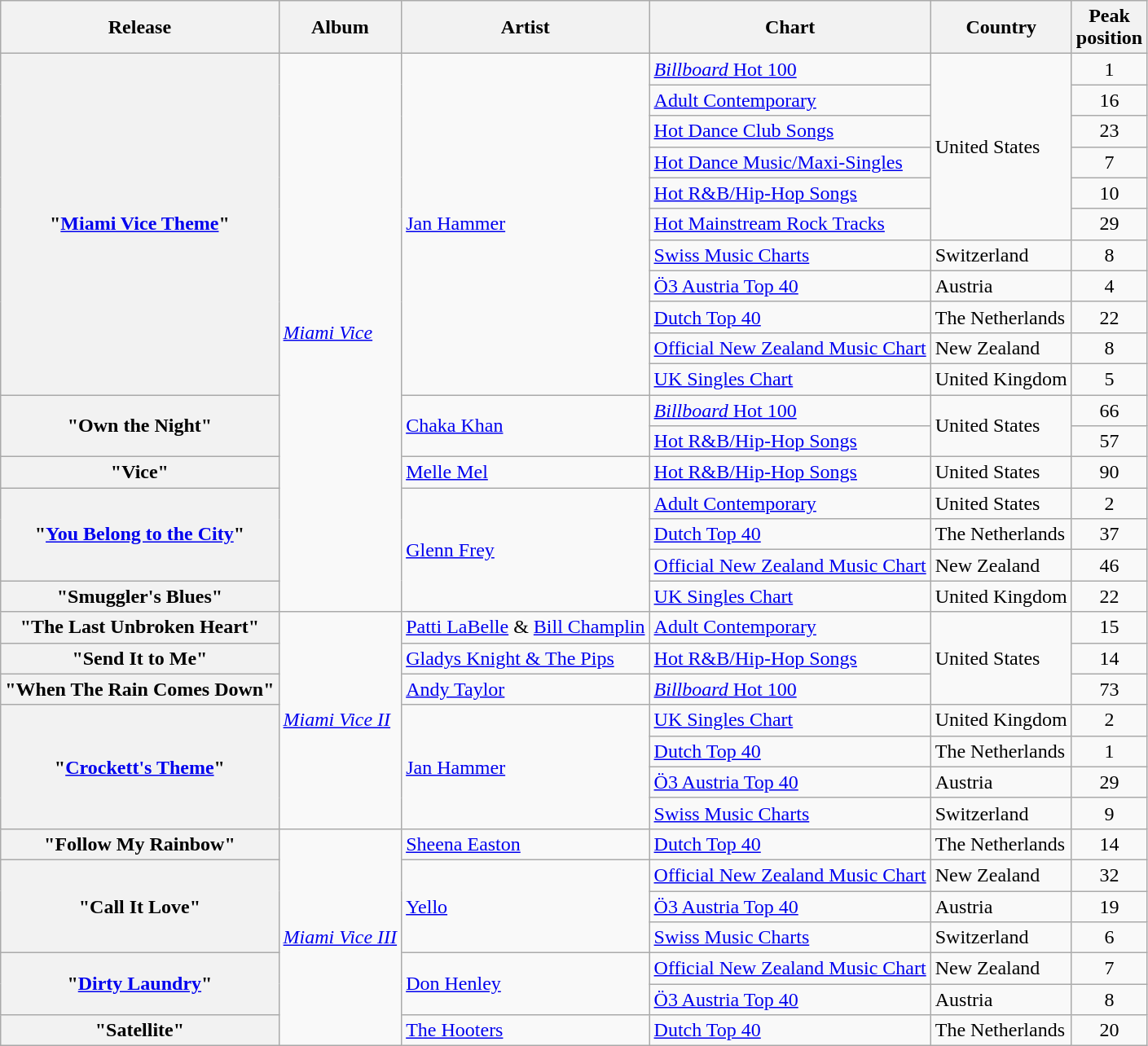<table class="wikitable plainrowheaders">
<tr>
<th scope="col">Release</th>
<th scope="col">Album</th>
<th scope="col">Artist</th>
<th scope="col">Chart</th>
<th scope="col">Country</th>
<th scope="col">Peak<br>position</th>
</tr>
<tr>
<th scope="row" rowspan=11>"<a href='#'>Miami Vice Theme</a>"</th>
<td rowspan=18><em><a href='#'>Miami Vice</a></em></td>
<td rowspan=11><a href='#'>Jan Hammer</a></td>
<td><a href='#'><em>Billboard</em> Hot 100</a></td>
<td rowspan=6>United States</td>
<td align="center">1</td>
</tr>
<tr>
<td><a href='#'>Adult Contemporary</a></td>
<td align="center">16</td>
</tr>
<tr>
<td><a href='#'>Hot Dance Club Songs</a></td>
<td align="center">23</td>
</tr>
<tr>
<td><a href='#'>Hot Dance Music/Maxi-Singles</a></td>
<td align="center">7</td>
</tr>
<tr>
<td><a href='#'>Hot R&B/Hip-Hop Songs</a></td>
<td align="center">10</td>
</tr>
<tr>
<td><a href='#'>Hot Mainstream Rock Tracks</a></td>
<td align="center">29</td>
</tr>
<tr>
<td><a href='#'>Swiss Music Charts</a></td>
<td>Switzerland</td>
<td align="center">8</td>
</tr>
<tr>
<td><a href='#'>Ö3 Austria Top 40</a></td>
<td>Austria</td>
<td align="center">4</td>
</tr>
<tr>
<td><a href='#'>Dutch Top 40</a></td>
<td>The Netherlands</td>
<td align="center">22</td>
</tr>
<tr>
<td><a href='#'>Official New Zealand Music Chart</a></td>
<td>New Zealand</td>
<td align="center">8</td>
</tr>
<tr>
<td><a href='#'>UK Singles Chart</a></td>
<td>United Kingdom</td>
<td align="center">5</td>
</tr>
<tr>
<th scope="row" rowspan=2>"Own the Night"</th>
<td rowspan=2><a href='#'>Chaka Khan</a></td>
<td><a href='#'><em>Billboard</em> Hot 100</a></td>
<td rowspan=2>United States</td>
<td align="center">66</td>
</tr>
<tr>
<td><a href='#'>Hot R&B/Hip-Hop Songs</a></td>
<td align="center">57</td>
</tr>
<tr>
<th scope="row">"Vice"</th>
<td><a href='#'>Melle Mel</a></td>
<td><a href='#'>Hot R&B/Hip-Hop Songs</a></td>
<td>United States</td>
<td align="center">90</td>
</tr>
<tr>
<th scope="row" rowspan=3>"<a href='#'>You Belong to the City</a>"</th>
<td rowspan=4><a href='#'>Glenn Frey</a></td>
<td><a href='#'>Adult Contemporary</a></td>
<td>United States</td>
<td align="center">2</td>
</tr>
<tr>
<td><a href='#'>Dutch Top 40</a></td>
<td>The Netherlands</td>
<td align="center">37</td>
</tr>
<tr>
<td><a href='#'>Official New Zealand Music Chart</a></td>
<td>New Zealand</td>
<td align="center">46</td>
</tr>
<tr>
<th scope="row">"Smuggler's Blues"</th>
<td><a href='#'>UK Singles Chart</a></td>
<td>United Kingdom</td>
<td align="center">22</td>
</tr>
<tr>
<th scope="row">"The Last Unbroken Heart"</th>
<td rowspan=7><em><a href='#'>Miami Vice II</a></em></td>
<td><a href='#'>Patti LaBelle</a> & <a href='#'>Bill Champlin</a></td>
<td><a href='#'>Adult Contemporary</a></td>
<td rowspan=3>United States</td>
<td align="center">15</td>
</tr>
<tr>
<th scope="row">"Send It to Me"</th>
<td><a href='#'>Gladys Knight & The Pips</a></td>
<td><a href='#'>Hot R&B/Hip-Hop Songs</a></td>
<td align="center">14</td>
</tr>
<tr>
<th scope="row">"When The Rain Comes Down"</th>
<td><a href='#'>Andy Taylor</a></td>
<td><a href='#'><em>Billboard</em> Hot 100</a></td>
<td align="center">73</td>
</tr>
<tr>
<th scope="row" rowspan=4>"<a href='#'>Crockett's Theme</a>"</th>
<td rowspan=4><a href='#'>Jan Hammer</a></td>
<td><a href='#'>UK Singles Chart</a></td>
<td>United Kingdom</td>
<td align="center">2</td>
</tr>
<tr>
<td><a href='#'>Dutch Top 40</a></td>
<td>The Netherlands</td>
<td align="center">1</td>
</tr>
<tr>
<td><a href='#'>Ö3 Austria Top 40</a></td>
<td>Austria</td>
<td align="center">29</td>
</tr>
<tr>
<td><a href='#'>Swiss Music Charts</a></td>
<td>Switzerland</td>
<td align="center">9</td>
</tr>
<tr>
<th scope="row">"Follow My Rainbow"</th>
<td rowspan=7><em><a href='#'>Miami Vice III</a></em></td>
<td><a href='#'>Sheena Easton</a></td>
<td><a href='#'>Dutch Top 40</a></td>
<td>The Netherlands</td>
<td align="center">14</td>
</tr>
<tr>
<th scope="row" rowspan=3>"Call It Love"</th>
<td rowspan=3><a href='#'>Yello</a></td>
<td><a href='#'>Official New Zealand Music Chart</a></td>
<td>New Zealand</td>
<td align="center">32</td>
</tr>
<tr>
<td><a href='#'>Ö3 Austria Top 40</a></td>
<td>Austria</td>
<td align="center">19</td>
</tr>
<tr>
<td><a href='#'>Swiss Music Charts</a></td>
<td>Switzerland</td>
<td align="center">6</td>
</tr>
<tr>
<th scope="row" rowspan=2>"<a href='#'>Dirty Laundry</a>"</th>
<td rowspan=2><a href='#'>Don Henley</a></td>
<td><a href='#'>Official New Zealand Music Chart</a></td>
<td>New Zealand</td>
<td align="center">7</td>
</tr>
<tr>
<td><a href='#'>Ö3 Austria Top 40</a></td>
<td>Austria</td>
<td align="center">8</td>
</tr>
<tr>
<th scope="row">"Satellite"</th>
<td><a href='#'>The Hooters</a></td>
<td><a href='#'>Dutch Top 40</a></td>
<td>The Netherlands</td>
<td align="center">20</td>
</tr>
</table>
